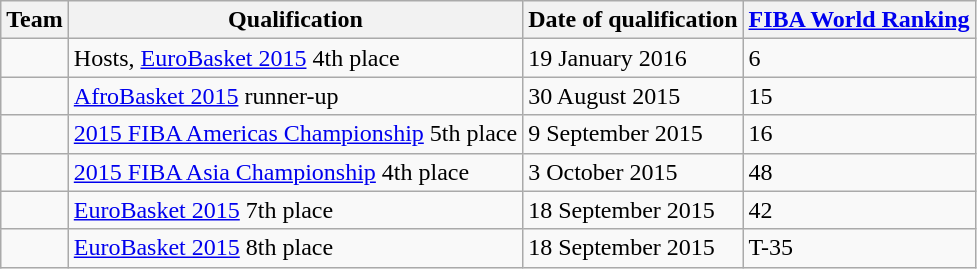<table class="wikitable sortable">
<tr>
<th>Team</th>
<th>Qualification</th>
<th>Date of qualification</th>
<th><a href='#'>FIBA World Ranking</a></th>
</tr>
<tr>
<td></td>
<td>Hosts, <a href='#'>EuroBasket 2015</a> 4th place</td>
<td>19 January 2016</td>
<td>6</td>
</tr>
<tr>
<td></td>
<td><a href='#'>AfroBasket 2015</a> runner-up</td>
<td>30 August 2015</td>
<td>15</td>
</tr>
<tr>
<td></td>
<td><a href='#'>2015 FIBA Americas Championship</a> 5th place</td>
<td>9 September 2015</td>
<td>16</td>
</tr>
<tr>
<td></td>
<td><a href='#'>2015 FIBA Asia Championship</a> 4th place</td>
<td>3 October 2015</td>
<td>48</td>
</tr>
<tr>
<td></td>
<td><a href='#'>EuroBasket 2015</a> 7th place</td>
<td>18 September 2015</td>
<td>42</td>
</tr>
<tr>
<td></td>
<td><a href='#'>EuroBasket 2015</a> 8th place</td>
<td>18 September 2015</td>
<td>T-35</td>
</tr>
</table>
